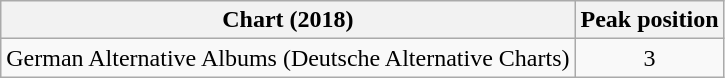<table class = "wikitable plainrowheaders sortable" border="1">
<tr>
<th>Chart (2018)</th>
<th>Peak position</th>
</tr>
<tr>
<td>German Alternative Albums (Deutsche Alternative Charts)</td>
<td align="center">3</td>
</tr>
</table>
